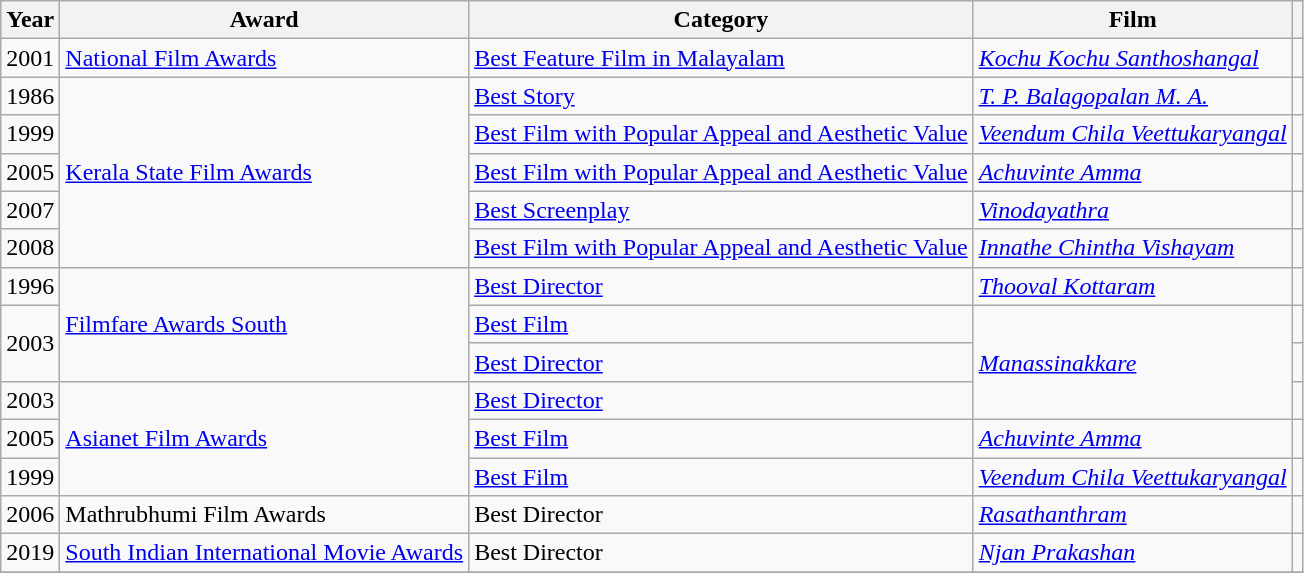<table class="wikitable">
<tr>
<th>Year</th>
<th>Award</th>
<th>Category</th>
<th>Film</th>
<th></th>
</tr>
<tr>
<td>2001</td>
<td><a href='#'>National Film Awards</a></td>
<td><a href='#'>Best Feature Film in Malayalam</a></td>
<td><em><a href='#'>Kochu Kochu Santhoshangal</a></em></td>
<td></td>
</tr>
<tr>
<td>1986</td>
<td rowspan="5"><a href='#'>Kerala State Film Awards</a></td>
<td><a href='#'>Best Story</a></td>
<td><em><a href='#'>T. P. Balagopalan M. A.</a></em></td>
<td></td>
</tr>
<tr>
<td>1999</td>
<td><a href='#'>Best Film with Popular Appeal and Aesthetic Value</a></td>
<td><em><a href='#'>Veendum Chila Veettukaryangal</a></em></td>
<td></td>
</tr>
<tr>
<td>2005</td>
<td><a href='#'>Best Film with Popular Appeal and Aesthetic Value</a></td>
<td><em><a href='#'>Achuvinte Amma</a></em></td>
<td></td>
</tr>
<tr>
<td>2007</td>
<td><a href='#'>Best Screenplay</a></td>
<td><em><a href='#'>Vinodayathra</a></em></td>
<td></td>
</tr>
<tr>
<td>2008</td>
<td><a href='#'>Best Film with Popular Appeal and Aesthetic Value</a></td>
<td><em><a href='#'>Innathe Chintha Vishayam</a></em></td>
<td></td>
</tr>
<tr>
<td>1996</td>
<td rowspan="3"><a href='#'>Filmfare Awards South</a></td>
<td><a href='#'>Best Director</a></td>
<td><em><a href='#'>Thooval Kottaram</a></em></td>
<td></td>
</tr>
<tr>
<td rowspan="2">2003</td>
<td><a href='#'>Best Film</a></td>
<td rowspan="3"><em><a href='#'>Manassinakkare</a></em></td>
<td></td>
</tr>
<tr>
<td><a href='#'>Best Director</a></td>
<td></td>
</tr>
<tr>
<td>2003</td>
<td rowspan="3"><a href='#'>Asianet Film Awards</a></td>
<td><a href='#'>Best Director</a></td>
<td></td>
</tr>
<tr>
<td>2005</td>
<td><a href='#'>Best Film</a></td>
<td><em><a href='#'>Achuvinte Amma</a></em></td>
<td></td>
</tr>
<tr>
<td>1999</td>
<td><a href='#'>Best Film</a></td>
<td><em><a href='#'>Veendum Chila Veettukaryangal</a></em></td>
<td></td>
</tr>
<tr>
<td>2006</td>
<td>Mathrubhumi Film Awards</td>
<td>Best Director</td>
<td><em><a href='#'>Rasathanthram</a></em></td>
<td></td>
</tr>
<tr>
<td>2019</td>
<td><a href='#'>South Indian International Movie Awards</a></td>
<td>Best Director</td>
<td><em><a href='#'>Njan Prakashan</a></em></td>
<td></td>
</tr>
<tr>
</tr>
</table>
